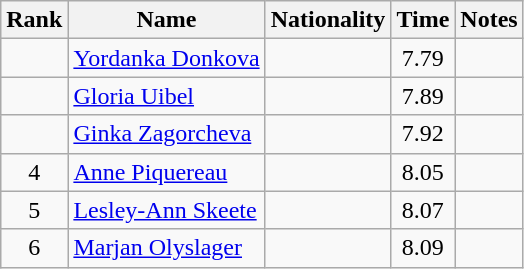<table class="wikitable sortable" style="text-align:center">
<tr>
<th>Rank</th>
<th>Name</th>
<th>Nationality</th>
<th>Time</th>
<th>Notes</th>
</tr>
<tr>
<td></td>
<td align="left"><a href='#'>Yordanka Donkova</a></td>
<td align=left></td>
<td>7.79</td>
<td></td>
</tr>
<tr>
<td></td>
<td align="left"><a href='#'>Gloria Uibel</a></td>
<td align=left></td>
<td>7.89</td>
<td></td>
</tr>
<tr>
<td></td>
<td align="left"><a href='#'>Ginka Zagorcheva</a></td>
<td align=left></td>
<td>7.92</td>
<td></td>
</tr>
<tr>
<td>4</td>
<td align="left"><a href='#'>Anne Piquereau</a></td>
<td align=left></td>
<td>8.05</td>
<td></td>
</tr>
<tr>
<td>5</td>
<td align="left"><a href='#'>Lesley-Ann Skeete</a></td>
<td align=left></td>
<td>8.07</td>
<td></td>
</tr>
<tr>
<td>6</td>
<td align="left"><a href='#'>Marjan Olyslager</a></td>
<td align=left></td>
<td>8.09</td>
<td></td>
</tr>
</table>
